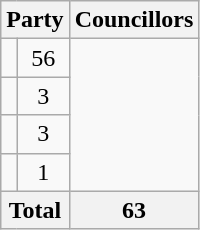<table class="wikitable">
<tr>
<th colspan="2">Party</th>
<th>Councillors</th>
</tr>
<tr>
<td></td>
<td align=center>56</td>
</tr>
<tr>
<td></td>
<td align=center>3</td>
</tr>
<tr>
<td></td>
<td align=center>3</td>
</tr>
<tr>
<td></td>
<td align=center>1</td>
</tr>
<tr>
<th colspan=2>Total</th>
<th align=center>63</th>
</tr>
</table>
